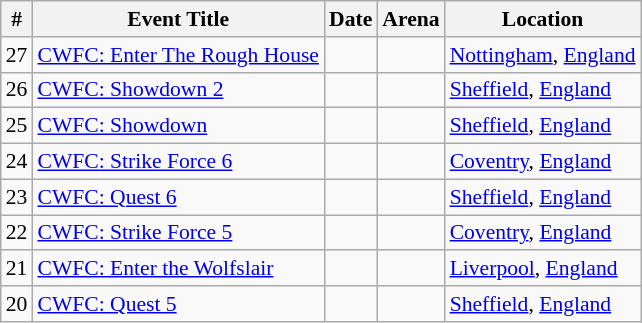<table class="sortable wikitable succession-box" style="font-size:90%;">
<tr>
<th scope="col">#</th>
<th scope="col">Event Title</th>
<th scope="col">Date</th>
<th scope="col">Arena</th>
<th scope="col">Location</th>
</tr>
<tr>
<td align=center>27</td>
<td><a href='#'>CWFC: Enter The Rough House</a></td>
<td></td>
<td></td>
<td><a href='#'>Nottingham</a>, <a href='#'>England</a></td>
</tr>
<tr>
<td align=center>26</td>
<td><a href='#'>CWFC: Showdown 2</a></td>
<td></td>
<td></td>
<td><a href='#'>Sheffield</a>, <a href='#'>England</a></td>
</tr>
<tr>
<td align=center>25</td>
<td><a href='#'>CWFC: Showdown</a></td>
<td></td>
<td></td>
<td><a href='#'>Sheffield</a>, <a href='#'>England</a></td>
</tr>
<tr>
<td align=center>24</td>
<td><a href='#'>CWFC: Strike Force 6</a></td>
<td></td>
<td></td>
<td><a href='#'>Coventry</a>, <a href='#'>England</a></td>
</tr>
<tr>
<td align=center>23</td>
<td><a href='#'>CWFC: Quest 6</a></td>
<td></td>
<td></td>
<td><a href='#'>Sheffield</a>, <a href='#'>England</a></td>
</tr>
<tr>
<td align=center>22</td>
<td><a href='#'>CWFC: Strike Force 5</a></td>
<td></td>
<td></td>
<td><a href='#'>Coventry</a>, <a href='#'>England</a></td>
</tr>
<tr>
<td align=center>21</td>
<td><a href='#'>CWFC: Enter the Wolfslair</a></td>
<td></td>
<td></td>
<td><a href='#'>Liverpool</a>, <a href='#'>England</a></td>
</tr>
<tr>
<td align=center>20</td>
<td><a href='#'>CWFC: Quest 5</a></td>
<td></td>
<td></td>
<td><a href='#'>Sheffield</a>, <a href='#'>England</a></td>
</tr>
</table>
